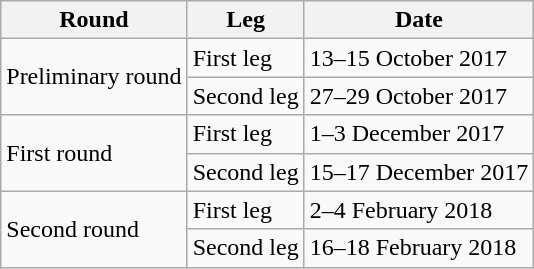<table class="wikitable">
<tr>
<th>Round</th>
<th>Leg</th>
<th>Date</th>
</tr>
<tr>
<td rowspan=2>Preliminary round</td>
<td>First leg</td>
<td>13–15 October 2017</td>
</tr>
<tr>
<td>Second leg</td>
<td>27–29 October 2017</td>
</tr>
<tr>
<td rowspan=2>First round</td>
<td>First leg</td>
<td>1–3 December 2017</td>
</tr>
<tr>
<td>Second leg</td>
<td>15–17 December 2017</td>
</tr>
<tr>
<td rowspan=2>Second round</td>
<td>First leg</td>
<td>2–4 February 2018</td>
</tr>
<tr>
<td>Second leg</td>
<td>16–18 February 2018</td>
</tr>
</table>
